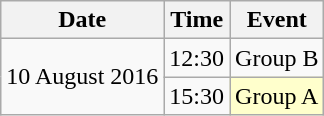<table class = "wikitable" style="text-align:center;">
<tr>
<th>Date</th>
<th>Time</th>
<th>Event</th>
</tr>
<tr>
<td rowspan=2>10 August 2016</td>
<td>12:30</td>
<td>Group B</td>
</tr>
<tr>
<td>15:30</td>
<td bgcolor=ffffcc>Group A</td>
</tr>
</table>
